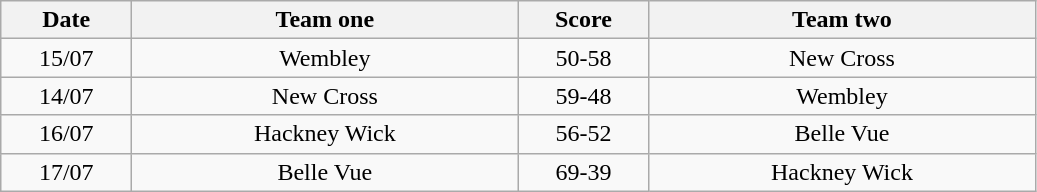<table class="wikitable" style="text-align: center">
<tr>
<th width=80>Date</th>
<th width=250>Team one</th>
<th width=80>Score</th>
<th width=250>Team two</th>
</tr>
<tr>
<td>15/07</td>
<td>Wembley</td>
<td>50-58</td>
<td>New Cross</td>
</tr>
<tr>
<td>14/07</td>
<td>New Cross</td>
<td>59-48</td>
<td>Wembley</td>
</tr>
<tr>
<td>16/07</td>
<td>Hackney Wick</td>
<td>56-52</td>
<td>Belle Vue</td>
</tr>
<tr>
<td>17/07</td>
<td>Belle Vue</td>
<td>69-39</td>
<td>Hackney Wick</td>
</tr>
</table>
